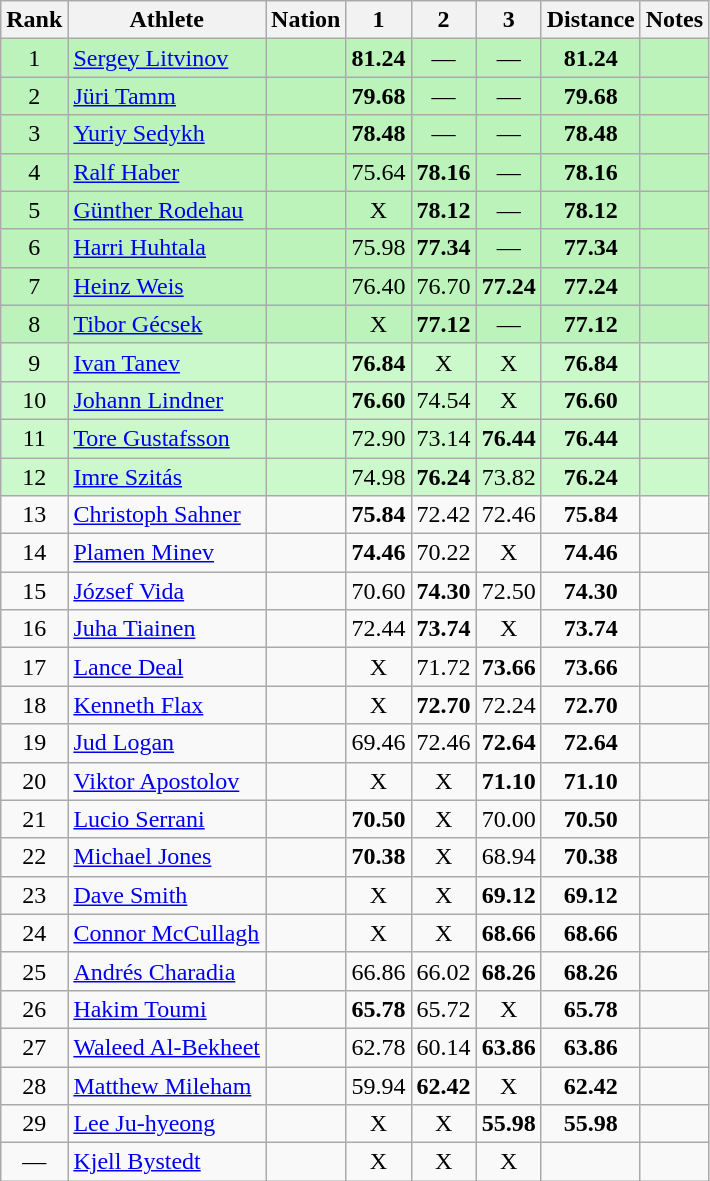<table class="wikitable sortable" style="text-align:center">
<tr>
<th>Rank</th>
<th>Athlete</th>
<th>Nation</th>
<th>1</th>
<th>2</th>
<th>3</th>
<th>Distance</th>
<th>Notes</th>
</tr>
<tr style="background:#bbf3bb;">
<td>1</td>
<td align=left><a href='#'>Sergey Litvinov</a></td>
<td align=left></td>
<td><strong>81.24</strong></td>
<td data-sort-value=77.00>—</td>
<td data-sort-value=77.00>—</td>
<td><strong>81.24</strong></td>
<td></td>
</tr>
<tr style="background:#bbf3bb;">
<td>2</td>
<td align=left><a href='#'>Jüri Tamm</a></td>
<td align=left></td>
<td><strong>79.68</strong></td>
<td data-sort-value=77.00>—</td>
<td data-sort-value=77.00>—</td>
<td><strong>79.68</strong></td>
<td></td>
</tr>
<tr style="background:#bbf3bb;">
<td>3</td>
<td align=left><a href='#'>Yuriy Sedykh</a></td>
<td align=left></td>
<td><strong>78.48</strong></td>
<td data-sort-value=77.00>—</td>
<td data-sort-value=77.00>—</td>
<td><strong>78.48</strong></td>
<td></td>
</tr>
<tr style="background:#bbf3bb;">
<td>4</td>
<td align=left><a href='#'>Ralf Haber</a></td>
<td align=left></td>
<td>75.64</td>
<td><strong>78.16</strong></td>
<td data-sort-value=77.00>—</td>
<td><strong>78.16</strong></td>
<td></td>
</tr>
<tr style="background:#bbf3bb;">
<td>5</td>
<td align=left><a href='#'>Günther Rodehau</a></td>
<td align=left></td>
<td data-sort-value=1.00>X</td>
<td><strong>78.12</strong></td>
<td data-sort-value=77.00>—</td>
<td><strong>78.12</strong></td>
<td></td>
</tr>
<tr style="background:#bbf3bb;">
<td>6</td>
<td align=left><a href='#'>Harri Huhtala</a></td>
<td align=left></td>
<td>75.98</td>
<td><strong>77.34</strong></td>
<td data-sort-value=77.00>—</td>
<td><strong>77.34</strong></td>
<td></td>
</tr>
<tr style="background:#bbf3bb;">
<td>7</td>
<td align=left><a href='#'>Heinz Weis</a></td>
<td align=left></td>
<td>76.40</td>
<td>76.70</td>
<td><strong>77.24</strong></td>
<td><strong>77.24</strong></td>
<td></td>
</tr>
<tr style="background:#bbf3bb;">
<td>8</td>
<td align=left><a href='#'>Tibor Gécsek</a></td>
<td align=left></td>
<td data-sort-value=1.00>X</td>
<td><strong>77.12</strong></td>
<td>—</td>
<td><strong>77.12</strong></td>
<td></td>
</tr>
<tr style="background:#ccf9cc;">
<td>9</td>
<td align=left><a href='#'>Ivan Tanev</a></td>
<td align=left></td>
<td><strong>76.84</strong></td>
<td data-sort-value=1.00>X</td>
<td data-sort-value=1.00>X</td>
<td><strong>76.84</strong></td>
<td></td>
</tr>
<tr style="background:#ccf9cc;">
<td>10</td>
<td align=left><a href='#'>Johann Lindner</a></td>
<td align=left></td>
<td><strong>76.60</strong></td>
<td>74.54</td>
<td data-sort-value=1.00>X</td>
<td><strong>76.60</strong></td>
<td></td>
</tr>
<tr style="background:#ccf9cc;">
<td>11</td>
<td align=left><a href='#'>Tore Gustafsson</a></td>
<td align=left></td>
<td>72.90</td>
<td>73.14</td>
<td><strong>76.44</strong></td>
<td><strong>76.44</strong></td>
<td></td>
</tr>
<tr style="background:#ccf9cc;">
<td>12</td>
<td align=left><a href='#'>Imre Szitás</a></td>
<td align=left></td>
<td>74.98</td>
<td><strong>76.24</strong></td>
<td>73.82</td>
<td><strong>76.24</strong></td>
<td></td>
</tr>
<tr>
<td>13</td>
<td align=left><a href='#'>Christoph Sahner</a></td>
<td align=left></td>
<td><strong>75.84</strong></td>
<td>72.42</td>
<td>72.46</td>
<td><strong>75.84</strong></td>
<td></td>
</tr>
<tr>
<td>14</td>
<td align=left><a href='#'>Plamen Minev</a></td>
<td align=left></td>
<td><strong>74.46</strong></td>
<td>70.22</td>
<td data-sort-value=1.00>X</td>
<td><strong>74.46</strong></td>
<td></td>
</tr>
<tr>
<td>15</td>
<td align=left><a href='#'>József Vida</a></td>
<td align=left></td>
<td>70.60</td>
<td><strong>74.30</strong></td>
<td>72.50</td>
<td><strong>74.30</strong></td>
<td></td>
</tr>
<tr>
<td>16</td>
<td align=left><a href='#'>Juha Tiainen</a></td>
<td align=left></td>
<td>72.44</td>
<td><strong>73.74</strong></td>
<td data-sort-value=1.00>X</td>
<td><strong>73.74</strong></td>
<td></td>
</tr>
<tr>
<td>17</td>
<td align=left><a href='#'>Lance Deal</a></td>
<td align=left></td>
<td data-sort-value=1.00>X</td>
<td>71.72</td>
<td><strong>73.66</strong></td>
<td><strong>73.66</strong></td>
<td></td>
</tr>
<tr>
<td>18</td>
<td align=left><a href='#'>Kenneth Flax</a></td>
<td align=left></td>
<td data-sort-value=1.00>X</td>
<td><strong>72.70</strong></td>
<td>72.24</td>
<td><strong>72.70</strong></td>
<td></td>
</tr>
<tr>
<td>19</td>
<td align=left><a href='#'>Jud Logan</a></td>
<td align=left></td>
<td>69.46</td>
<td>72.46</td>
<td><strong>72.64</strong></td>
<td><strong>72.64</strong></td>
<td></td>
</tr>
<tr>
<td>20</td>
<td align=left><a href='#'>Viktor Apostolov</a></td>
<td align=left></td>
<td data-sort-value=1.00>X</td>
<td data-sort-value=1.00>X</td>
<td><strong>71.10</strong></td>
<td><strong>71.10</strong></td>
<td></td>
</tr>
<tr>
<td>21</td>
<td align=left><a href='#'>Lucio Serrani</a></td>
<td align=left></td>
<td><strong>70.50</strong></td>
<td data-sort-value=1.00>X</td>
<td>70.00</td>
<td><strong>70.50</strong></td>
<td></td>
</tr>
<tr>
<td>22</td>
<td align=left><a href='#'>Michael Jones</a></td>
<td align=left></td>
<td><strong>70.38</strong></td>
<td data-sort-value=1.00>X</td>
<td>68.94</td>
<td><strong>70.38</strong></td>
<td></td>
</tr>
<tr>
<td>23</td>
<td align=left><a href='#'>Dave Smith</a></td>
<td align=left></td>
<td data-sort-value=1.00>X</td>
<td data-sort-value=1.00>X</td>
<td><strong>69.12</strong></td>
<td><strong>69.12</strong></td>
<td></td>
</tr>
<tr>
<td>24</td>
<td align=left><a href='#'>Connor McCullagh</a></td>
<td align=left></td>
<td data-sort-value=1.00>X</td>
<td data-sort-value=1.00>X</td>
<td><strong>68.66</strong></td>
<td><strong>68.66</strong></td>
<td></td>
</tr>
<tr>
<td>25</td>
<td align=left><a href='#'>Andrés Charadia</a></td>
<td align=left></td>
<td>66.86</td>
<td>66.02</td>
<td><strong>68.26</strong></td>
<td><strong>68.26</strong></td>
<td></td>
</tr>
<tr>
<td>26</td>
<td align=left><a href='#'>Hakim Toumi</a></td>
<td align=left></td>
<td><strong>65.78</strong></td>
<td>65.72</td>
<td data-sort-value=1.00>X</td>
<td><strong>65.78</strong></td>
<td></td>
</tr>
<tr>
<td>27</td>
<td align=left><a href='#'>Waleed Al-Bekheet</a></td>
<td align=left></td>
<td>62.78</td>
<td>60.14</td>
<td><strong>63.86</strong></td>
<td><strong>63.86</strong></td>
<td></td>
</tr>
<tr>
<td>28</td>
<td align=left><a href='#'>Matthew Mileham</a></td>
<td align=left></td>
<td>59.94</td>
<td><strong>62.42</strong></td>
<td data-sort-value=1.00>X</td>
<td><strong>62.42</strong></td>
<td></td>
</tr>
<tr>
<td>29</td>
<td align=left><a href='#'>Lee Ju-hyeong</a></td>
<td align=left></td>
<td data-sort-value=1.00>X</td>
<td data-sort-value=1.00>X</td>
<td><strong>55.98</strong></td>
<td><strong>55.98</strong></td>
<td></td>
</tr>
<tr>
<td data-sort-value=30>—</td>
<td align=left><a href='#'>Kjell Bystedt</a></td>
<td align=left></td>
<td data-sort-value=1.00>X</td>
<td data-sort-value=1.00>X</td>
<td data-sort-value=1.00>X</td>
<td data-sort-value=1.00></td>
<td></td>
</tr>
</table>
